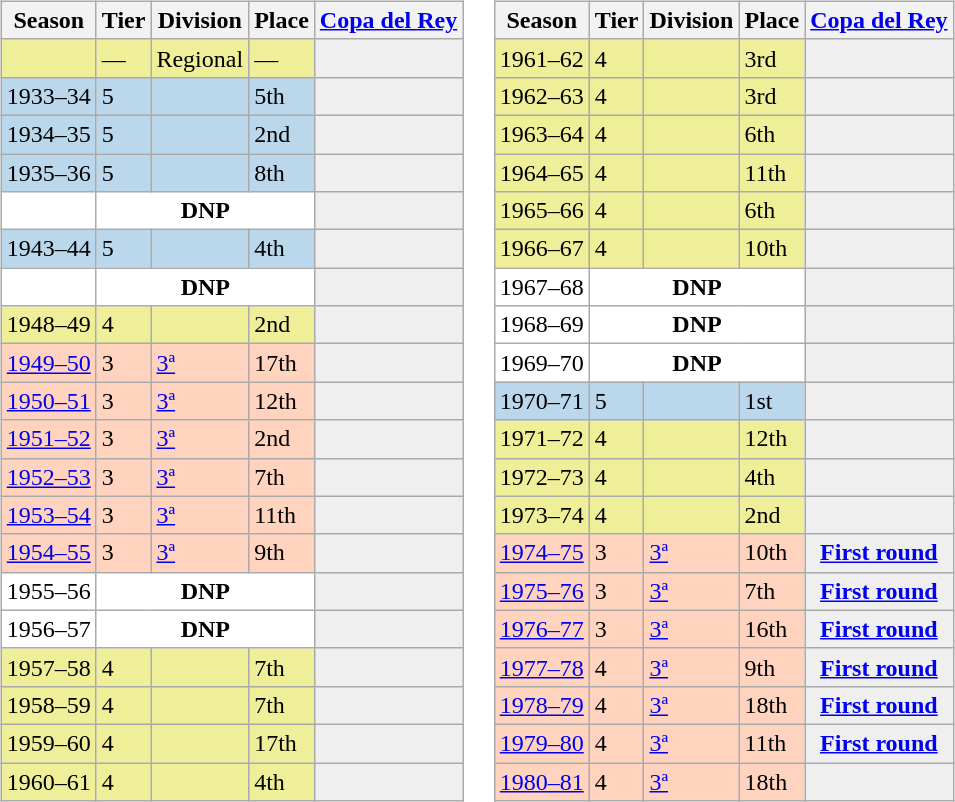<table>
<tr>
<td style="vertical-align:top; width=0%"><br><table class="wikitable">
<tr style="background:#f0f6fa;">
<th>Season</th>
<th>Tier</th>
<th>Division</th>
<th>Place</th>
<th><a href='#'>Copa del Rey</a></th>
</tr>
<tr>
<td style="background:#EFEF99;"></td>
<td style="background:#EFEF99;">—</td>
<td style="background:#EFEF99;">Regional</td>
<td style="background:#EFEF99;">—</td>
<th style="background:#efefef;"></th>
</tr>
<tr>
<td style="background:#BBD7EC;">1933–34</td>
<td style="background:#BBD7EC;">5</td>
<td style="background:#BBD7EC;"></td>
<td style="background:#BBD7EC;">5th</td>
<th style="background:#efefef;"></th>
</tr>
<tr>
<td style="background:#BBD7EC;">1934–35</td>
<td style="background:#BBD7EC;">5</td>
<td style="background:#BBD7EC;"></td>
<td style="background:#BBD7EC;">2nd</td>
<th style="background:#efefef;"></th>
</tr>
<tr>
<td style="background:#BBD7EC;">1935–36</td>
<td style="background:#BBD7EC;">5</td>
<td style="background:#BBD7EC;"></td>
<td style="background:#BBD7EC;">8th</td>
<th style="background:#efefef;"></th>
</tr>
<tr>
<td style="background:#FFFFFF;"></td>
<th style="background:#FFFFFF;" colspan="3">DNP</th>
<th style="background:#efefef;"></th>
</tr>
<tr>
<td style="background:#BBD7EC;">1943–44</td>
<td style="background:#BBD7EC;">5</td>
<td style="background:#BBD7EC;"></td>
<td style="background:#BBD7EC;">4th</td>
<th style="background:#efefef;"></th>
</tr>
<tr>
<td style="background:#FFFFFF;"></td>
<th style="background:#FFFFFF;" colspan="3">DNP</th>
<th style="background:#efefef;"></th>
</tr>
<tr>
<td style="background:#EFEF99;">1948–49</td>
<td style="background:#EFEF99;">4</td>
<td style="background:#EFEF99;"></td>
<td style="background:#EFEF99;">2nd</td>
<th style="background:#efefef;"></th>
</tr>
<tr>
<td style="background:#FFD3BD;"><a href='#'>1949–50</a></td>
<td style="background:#FFD3BD;">3</td>
<td style="background:#FFD3BD;"><a href='#'>3ª</a></td>
<td style="background:#FFD3BD;">17th</td>
<th style="background:#efefef;"></th>
</tr>
<tr>
<td style="background:#FFD3BD;"><a href='#'>1950–51</a></td>
<td style="background:#FFD3BD;">3</td>
<td style="background:#FFD3BD;"><a href='#'>3ª</a></td>
<td style="background:#FFD3BD;">12th</td>
<th style="background:#efefef;"></th>
</tr>
<tr>
<td style="background:#FFD3BD;"><a href='#'>1951–52</a></td>
<td style="background:#FFD3BD;">3</td>
<td style="background:#FFD3BD;"><a href='#'>3ª</a></td>
<td style="background:#FFD3BD;">2nd</td>
<th style="background:#efefef;"></th>
</tr>
<tr>
<td style="background:#FFD3BD;"><a href='#'>1952–53</a></td>
<td style="background:#FFD3BD;">3</td>
<td style="background:#FFD3BD;"><a href='#'>3ª</a></td>
<td style="background:#FFD3BD;">7th</td>
<th style="background:#efefef;"></th>
</tr>
<tr>
<td style="background:#FFD3BD;"><a href='#'>1953–54</a></td>
<td style="background:#FFD3BD;">3</td>
<td style="background:#FFD3BD;"><a href='#'>3ª</a></td>
<td style="background:#FFD3BD;">11th</td>
<th style="background:#efefef;"></th>
</tr>
<tr>
<td style="background:#FFD3BD;"><a href='#'>1954–55</a></td>
<td style="background:#FFD3BD;">3</td>
<td style="background:#FFD3BD;"><a href='#'>3ª</a></td>
<td style="background:#FFD3BD;">9th</td>
<th style="background:#efefef;"></th>
</tr>
<tr>
<td style="background:#FFFFFF;">1955–56</td>
<th style="background:#FFFFFF;" colspan="3">DNP</th>
<th style="background:#efefef;"></th>
</tr>
<tr>
<td style="background:#FFFFFF;">1956–57</td>
<th style="background:#FFFFFF;" colspan="3">DNP</th>
<th style="background:#efefef;"></th>
</tr>
<tr>
<td style="background:#EFEF99;">1957–58</td>
<td style="background:#EFEF99;">4</td>
<td style="background:#EFEF99;"></td>
<td style="background:#EFEF99;">7th</td>
<th style="background:#efefef;"></th>
</tr>
<tr>
<td style="background:#EFEF99;">1958–59</td>
<td style="background:#EFEF99;">4</td>
<td style="background:#EFEF99;"></td>
<td style="background:#EFEF99;">7th</td>
<th style="background:#efefef;"></th>
</tr>
<tr>
<td style="background:#EFEF99;">1959–60</td>
<td style="background:#EFEF99;">4</td>
<td style="background:#EFEF99;"></td>
<td style="background:#EFEF99;">17th</td>
<th style="background:#efefef;"></th>
</tr>
<tr>
<td style="background:#EFEF99;">1960–61</td>
<td style="background:#EFEF99;">4</td>
<td style="background:#EFEF99;"></td>
<td style="background:#EFEF99;">4th</td>
<th style="background:#efefef;"></th>
</tr>
</table>
</td>
<td style="vertical-align:top; width=0%"><br><table class="wikitable">
<tr style="background:#f0f6fa;">
<th>Season</th>
<th>Tier</th>
<th>Division</th>
<th>Place</th>
<th><a href='#'>Copa del Rey</a></th>
</tr>
<tr>
<td style="background:#EFEF99;">1961–62</td>
<td style="background:#EFEF99;">4</td>
<td style="background:#EFEF99;"></td>
<td style="background:#EFEF99;">3rd</td>
<th style="background:#efefef;"></th>
</tr>
<tr>
<td style="background:#EFEF99;">1962–63</td>
<td style="background:#EFEF99;">4</td>
<td style="background:#EFEF99;"></td>
<td style="background:#EFEF99;">3rd</td>
<th style="background:#efefef;"></th>
</tr>
<tr>
<td style="background:#EFEF99;">1963–64</td>
<td style="background:#EFEF99;">4</td>
<td style="background:#EFEF99;"></td>
<td style="background:#EFEF99;">6th</td>
<th style="background:#efefef;"></th>
</tr>
<tr>
<td style="background:#EFEF99;">1964–65</td>
<td style="background:#EFEF99;">4</td>
<td style="background:#EFEF99;"></td>
<td style="background:#EFEF99;">11th</td>
<th style="background:#efefef;"></th>
</tr>
<tr>
<td style="background:#EFEF99;">1965–66</td>
<td style="background:#EFEF99;">4</td>
<td style="background:#EFEF99;"></td>
<td style="background:#EFEF99;">6th</td>
<th style="background:#efefef;"></th>
</tr>
<tr>
<td style="background:#EFEF99;">1966–67</td>
<td style="background:#EFEF99;">4</td>
<td style="background:#EFEF99;"></td>
<td style="background:#EFEF99;">10th</td>
<th style="background:#efefef;"></th>
</tr>
<tr>
<td style="background:#FFFFFF;">1967–68</td>
<th style="background:#FFFFFF;" colspan="3">DNP</th>
<th style="background:#efefef;"></th>
</tr>
<tr>
<td style="background:#FFFFFF;">1968–69</td>
<th style="background:#FFFFFF;" colspan="3">DNP</th>
<th style="background:#efefef;"></th>
</tr>
<tr>
<td style="background:#FFFFFF;">1969–70</td>
<th style="background:#FFFFFF;" colspan="3">DNP</th>
<th style="background:#efefef;"></th>
</tr>
<tr>
<td style="background:#BBD7EC;">1970–71</td>
<td style="background:#BBD7EC;">5</td>
<td style="background:#BBD7EC;"></td>
<td style="background:#BBD7EC;">1st</td>
<th style="background:#efefef;"></th>
</tr>
<tr>
<td style="background:#EFEF99;">1971–72</td>
<td style="background:#EFEF99;">4</td>
<td style="background:#EFEF99;"></td>
<td style="background:#EFEF99;">12th</td>
<th style="background:#efefef;"></th>
</tr>
<tr>
<td style="background:#EFEF99;">1972–73</td>
<td style="background:#EFEF99;">4</td>
<td style="background:#EFEF99;"></td>
<td style="background:#EFEF99;">4th</td>
<th style="background:#efefef;"></th>
</tr>
<tr>
<td style="background:#EFEF99;">1973–74</td>
<td style="background:#EFEF99;">4</td>
<td style="background:#EFEF99;"></td>
<td style="background:#EFEF99;">2nd</td>
<th style="background:#efefef;"></th>
</tr>
<tr>
<td style="background:#FFD3BD;"><a href='#'>1974–75</a></td>
<td style="background:#FFD3BD;">3</td>
<td style="background:#FFD3BD;"><a href='#'>3ª</a></td>
<td style="background:#FFD3BD;">10th</td>
<th style="background:#efefef;"><a href='#'>First round</a></th>
</tr>
<tr>
<td style="background:#FFD3BD;"><a href='#'>1975–76</a></td>
<td style="background:#FFD3BD;">3</td>
<td style="background:#FFD3BD;"><a href='#'>3ª</a></td>
<td style="background:#FFD3BD;">7th</td>
<th style="background:#efefef;"><a href='#'>First round</a></th>
</tr>
<tr>
<td style="background:#FFD3BD;"><a href='#'>1976–77</a></td>
<td style="background:#FFD3BD;">3</td>
<td style="background:#FFD3BD;"><a href='#'>3ª</a></td>
<td style="background:#FFD3BD;">16th</td>
<th style="background:#efefef;"><a href='#'>First round</a></th>
</tr>
<tr>
<td style="background:#FFD3BD;"><a href='#'>1977–78</a></td>
<td style="background:#FFD3BD;">4</td>
<td style="background:#FFD3BD;"><a href='#'>3ª</a></td>
<td style="background:#FFD3BD;">9th</td>
<th style="background:#efefef;"><a href='#'>First round</a></th>
</tr>
<tr>
<td style="background:#FFD3BD;"><a href='#'>1978–79</a></td>
<td style="background:#FFD3BD;">4</td>
<td style="background:#FFD3BD;"><a href='#'>3ª</a></td>
<td style="background:#FFD3BD;">18th</td>
<th style="background:#efefef;"><a href='#'>First round</a></th>
</tr>
<tr>
<td style="background:#FFD3BD;"><a href='#'>1979–80</a></td>
<td style="background:#FFD3BD;">4</td>
<td style="background:#FFD3BD;"><a href='#'>3ª</a></td>
<td style="background:#FFD3BD;">11th</td>
<th style="background:#efefef;"><a href='#'>First round</a></th>
</tr>
<tr>
<td style="background:#FFD3BD;"><a href='#'>1980–81</a></td>
<td style="background:#FFD3BD;">4</td>
<td style="background:#FFD3BD;"><a href='#'>3ª</a></td>
<td style="background:#FFD3BD;">18th</td>
<th style="background:#efefef;"></th>
</tr>
</table>
</td>
</tr>
</table>
